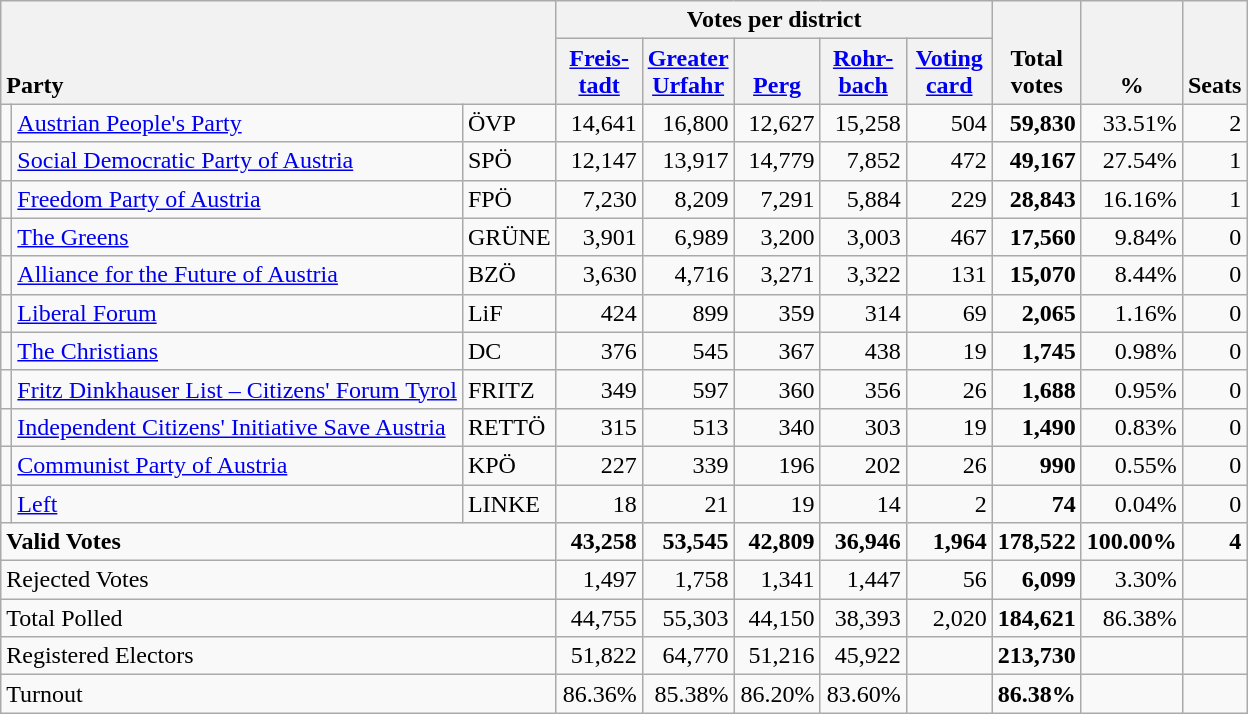<table class="wikitable" border="1" style="text-align:right;">
<tr>
<th style="text-align:left;" valign=bottom rowspan=2 colspan=3>Party</th>
<th colspan=5>Votes per district</th>
<th align=center valign=bottom rowspan=2 width="50">Total<br>votes</th>
<th align=center valign=bottom rowspan=2 width="50">%</th>
<th align=center valign=bottom rowspan=2>Seats</th>
</tr>
<tr>
<th align=center valign=bottom width="50"><a href='#'>Freis-<br>tadt</a></th>
<th align=center valign=bottom width="50"><a href='#'>Greater<br>Urfahr</a></th>
<th align=center valign=bottom width="50"><a href='#'>Perg</a></th>
<th align=center valign=bottom width="50"><a href='#'>Rohr-<br>bach</a></th>
<th align=center valign=bottom width="50"><a href='#'>Voting<br>card</a></th>
</tr>
<tr>
<td></td>
<td align=left><a href='#'>Austrian People's Party</a></td>
<td align=left>ÖVP</td>
<td>14,641</td>
<td>16,800</td>
<td>12,627</td>
<td>15,258</td>
<td>504</td>
<td><strong>59,830</strong></td>
<td>33.51%</td>
<td>2</td>
</tr>
<tr>
<td></td>
<td align=left style="white-space: nowrap;"><a href='#'>Social Democratic Party of Austria</a></td>
<td align=left>SPÖ</td>
<td>12,147</td>
<td>13,917</td>
<td>14,779</td>
<td>7,852</td>
<td>472</td>
<td><strong>49,167</strong></td>
<td>27.54%</td>
<td>1</td>
</tr>
<tr>
<td></td>
<td align=left><a href='#'>Freedom Party of Austria</a></td>
<td align=left>FPÖ</td>
<td>7,230</td>
<td>8,209</td>
<td>7,291</td>
<td>5,884</td>
<td>229</td>
<td><strong>28,843</strong></td>
<td>16.16%</td>
<td>1</td>
</tr>
<tr>
<td></td>
<td align=left><a href='#'>The Greens</a></td>
<td align=left>GRÜNE</td>
<td>3,901</td>
<td>6,989</td>
<td>3,200</td>
<td>3,003</td>
<td>467</td>
<td><strong>17,560</strong></td>
<td>9.84%</td>
<td>0</td>
</tr>
<tr>
<td></td>
<td align=left><a href='#'>Alliance for the Future of Austria</a></td>
<td align=left>BZÖ</td>
<td>3,630</td>
<td>4,716</td>
<td>3,271</td>
<td>3,322</td>
<td>131</td>
<td><strong>15,070</strong></td>
<td>8.44%</td>
<td>0</td>
</tr>
<tr>
<td></td>
<td align=left><a href='#'>Liberal Forum</a></td>
<td align=left>LiF</td>
<td>424</td>
<td>899</td>
<td>359</td>
<td>314</td>
<td>69</td>
<td><strong>2,065</strong></td>
<td>1.16%</td>
<td>0</td>
</tr>
<tr>
<td></td>
<td align=left><a href='#'>The Christians</a></td>
<td align=left>DC</td>
<td>376</td>
<td>545</td>
<td>367</td>
<td>438</td>
<td>19</td>
<td><strong>1,745</strong></td>
<td>0.98%</td>
<td>0</td>
</tr>
<tr>
<td></td>
<td align=left><a href='#'>Fritz Dinkhauser List – Citizens' Forum Tyrol </a></td>
<td align=left>FRITZ</td>
<td>349</td>
<td>597</td>
<td>360</td>
<td>356</td>
<td>26</td>
<td><strong>1,688</strong></td>
<td>0.95%</td>
<td>0</td>
</tr>
<tr>
<td></td>
<td align=left><a href='#'>Independent Citizens' Initiative Save Austria</a></td>
<td align=left>RETTÖ</td>
<td>315</td>
<td>513</td>
<td>340</td>
<td>303</td>
<td>19</td>
<td><strong>1,490</strong></td>
<td>0.83%</td>
<td>0</td>
</tr>
<tr>
<td></td>
<td align=left><a href='#'>Communist Party of Austria</a></td>
<td align=left>KPÖ</td>
<td>227</td>
<td>339</td>
<td>196</td>
<td>202</td>
<td>26</td>
<td><strong>990</strong></td>
<td>0.55%</td>
<td>0</td>
</tr>
<tr>
<td></td>
<td align=left><a href='#'>Left</a></td>
<td align=left>LINKE</td>
<td>18</td>
<td>21</td>
<td>19</td>
<td>14</td>
<td>2</td>
<td><strong>74</strong></td>
<td>0.04%</td>
<td>0</td>
</tr>
<tr style="font-weight:bold">
<td align=left colspan=3>Valid Votes</td>
<td>43,258</td>
<td>53,545</td>
<td>42,809</td>
<td>36,946</td>
<td>1,964</td>
<td>178,522</td>
<td>100.00%</td>
<td>4</td>
</tr>
<tr>
<td align=left colspan=3>Rejected Votes</td>
<td>1,497</td>
<td>1,758</td>
<td>1,341</td>
<td>1,447</td>
<td>56</td>
<td><strong>6,099</strong></td>
<td>3.30%</td>
<td></td>
</tr>
<tr>
<td align=left colspan=3>Total Polled</td>
<td>44,755</td>
<td>55,303</td>
<td>44,150</td>
<td>38,393</td>
<td>2,020</td>
<td><strong>184,621</strong></td>
<td>86.38%</td>
<td></td>
</tr>
<tr>
<td align=left colspan=3>Registered Electors</td>
<td>51,822</td>
<td>64,770</td>
<td>51,216</td>
<td>45,922</td>
<td></td>
<td><strong>213,730</strong></td>
<td></td>
<td></td>
</tr>
<tr>
<td align=left colspan=3>Turnout</td>
<td>86.36%</td>
<td>85.38%</td>
<td>86.20%</td>
<td>83.60%</td>
<td></td>
<td><strong>86.38%</strong></td>
<td></td>
<td></td>
</tr>
</table>
